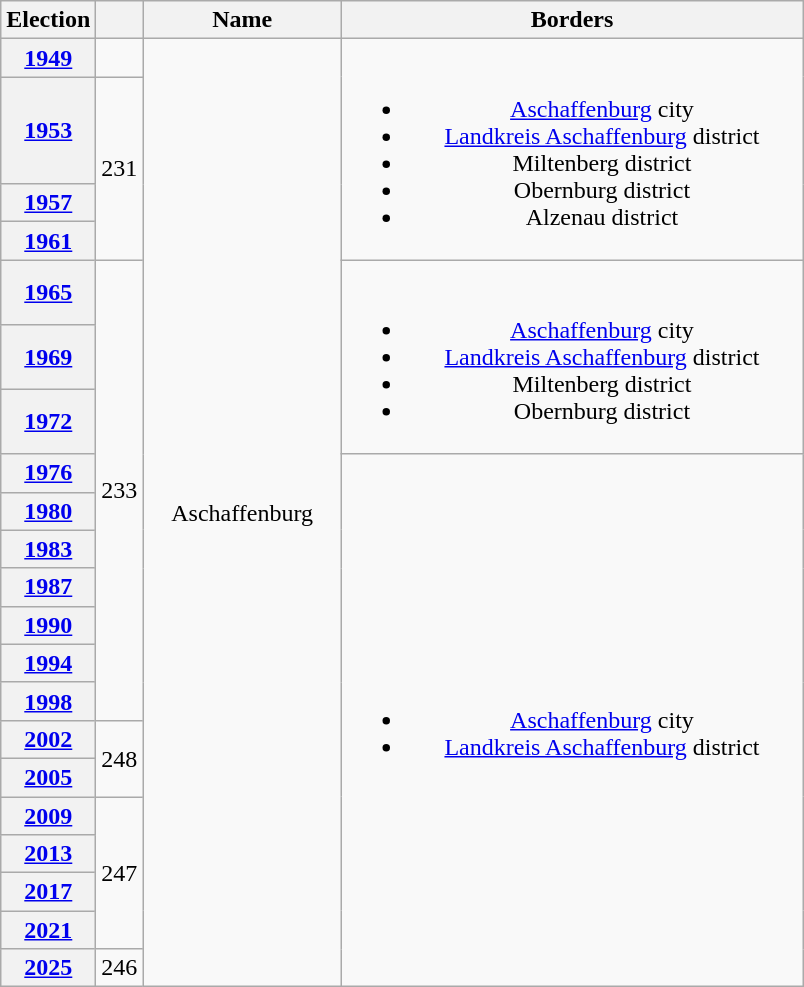<table class=wikitable style="text-align:center">
<tr>
<th>Election</th>
<th></th>
<th width=125px>Name</th>
<th width=300px>Borders</th>
</tr>
<tr>
<th><a href='#'>1949</a></th>
<td></td>
<td rowspan=21>Aschaffenburg</td>
<td rowspan=4><br><ul><li><a href='#'>Aschaffenburg</a> city</li><li><a href='#'>Landkreis Aschaffenburg</a> district</li><li>Miltenberg district</li><li>Obernburg district</li><li>Alzenau district</li></ul></td>
</tr>
<tr>
<th><a href='#'>1953</a></th>
<td rowspan=3>231</td>
</tr>
<tr>
<th><a href='#'>1957</a></th>
</tr>
<tr>
<th><a href='#'>1961</a></th>
</tr>
<tr>
<th><a href='#'>1965</a></th>
<td rowspan=10>233</td>
<td rowspan=3><br><ul><li><a href='#'>Aschaffenburg</a> city</li><li><a href='#'>Landkreis Aschaffenburg</a> district</li><li>Miltenberg district</li><li>Obernburg district</li></ul></td>
</tr>
<tr>
<th><a href='#'>1969</a></th>
</tr>
<tr>
<th><a href='#'>1972</a></th>
</tr>
<tr>
<th><a href='#'>1976</a></th>
<td rowspan=14><br><ul><li><a href='#'>Aschaffenburg</a> city</li><li><a href='#'>Landkreis Aschaffenburg</a> district</li></ul></td>
</tr>
<tr>
<th><a href='#'>1980</a></th>
</tr>
<tr>
<th><a href='#'>1983</a></th>
</tr>
<tr>
<th><a href='#'>1987</a></th>
</tr>
<tr>
<th><a href='#'>1990</a></th>
</tr>
<tr>
<th><a href='#'>1994</a></th>
</tr>
<tr>
<th><a href='#'>1998</a></th>
</tr>
<tr>
<th><a href='#'>2002</a></th>
<td rowspan=2>248</td>
</tr>
<tr>
<th><a href='#'>2005</a></th>
</tr>
<tr>
<th><a href='#'>2009</a></th>
<td rowspan=4>247</td>
</tr>
<tr>
<th><a href='#'>2013</a></th>
</tr>
<tr>
<th><a href='#'>2017</a></th>
</tr>
<tr>
<th><a href='#'>2021</a></th>
</tr>
<tr>
<th><a href='#'>2025</a></th>
<td>246</td>
</tr>
</table>
